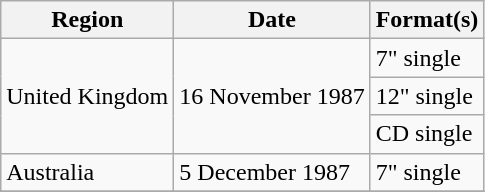<table class="wikitable">
<tr>
<th>Region</th>
<th>Date</th>
<th>Format(s)</th>
</tr>
<tr>
<td rowspan="3">United Kingdom</td>
<td rowspan="3">16 November 1987</td>
<td>7" single</td>
</tr>
<tr>
<td>12" single</td>
</tr>
<tr>
<td>CD single</td>
</tr>
<tr>
<td>Australia </td>
<td>5 December 1987</td>
<td>7" single</td>
</tr>
<tr>
</tr>
</table>
